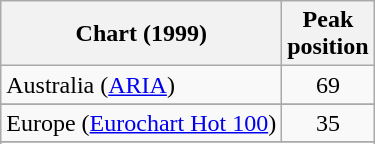<table class="wikitable sortable">
<tr>
<th>Chart (1999)</th>
<th>Peak<br>position</th>
</tr>
<tr>
<td>Australia (<a href='#'>ARIA</a>)</td>
<td align="center">69</td>
</tr>
<tr>
</tr>
<tr>
<td>Europe (<a href='#'>Eurochart Hot 100</a>)</td>
<td align="center">35</td>
</tr>
<tr>
</tr>
<tr>
</tr>
<tr>
</tr>
<tr>
</tr>
<tr>
</tr>
<tr>
</tr>
<tr>
</tr>
<tr>
</tr>
<tr>
</tr>
<tr>
</tr>
<tr>
</tr>
</table>
